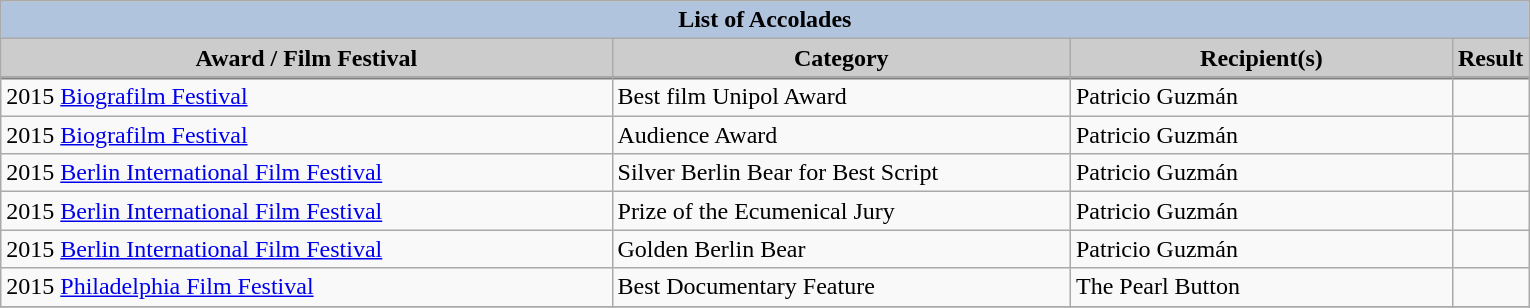<table class="wikitable">
<tr style="text-align:center;">
<th colspan=4 style="background:#B0C4DE;">List of Accolades</th>
</tr>
<tr style="text-align:center;">
<th style="background:#ccc;" width="40%">Award / Film Festival</th>
<th style="background:#ccc;" width="30%">Category</th>
<th style="background:#ccc;" width="25%">Recipient(s)</th>
<th style="background:#ccc;" width="15%">Result</th>
</tr>
<tr style="border-top:2px solid gray;">
</tr>
<tr>
<td>2015 <a href='#'>Biografilm Festival</a></td>
<td>Best film Unipol Award</td>
<td>Patricio Guzmán</td>
<td></td>
</tr>
<tr>
<td>2015 <a href='#'>Biografilm Festival</a></td>
<td>Audience Award</td>
<td>Patricio Guzmán</td>
<td></td>
</tr>
<tr>
<td>2015 <a href='#'>Berlin International Film Festival</a></td>
<td>Silver Berlin Bear for Best Script</td>
<td>Patricio Guzmán</td>
<td></td>
</tr>
<tr>
<td>2015 <a href='#'>Berlin International Film Festival</a></td>
<td>Prize of the Ecumenical Jury</td>
<td>Patricio Guzmán</td>
<td></td>
</tr>
<tr>
<td>2015 <a href='#'>Berlin International Film Festival</a></td>
<td>Golden Berlin Bear</td>
<td>Patricio Guzmán</td>
<td></td>
</tr>
<tr>
<td>2015 <a href='#'>Philadelphia Film Festival</a></td>
<td>Best Documentary Feature</td>
<td>The Pearl Button</td>
<td></td>
</tr>
<tr>
</tr>
</table>
